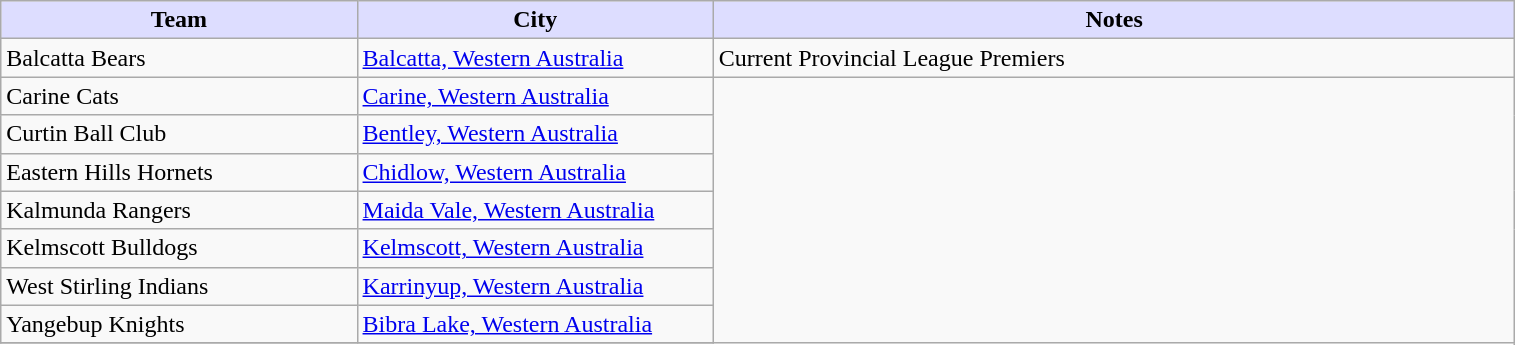<table class="wikitable">
<tr>
<th style="background:#ddf; width:20%;">Team</th>
<th style="background:#ddf; width:20%;">City</th>
<th style="background:#ddf; width:45%;">Notes</th>
</tr>
<tr>
<td>Balcatta Bears</td>
<td><a href='#'>Balcatta, Western Australia</a></td>
<td>Current Provincial League Premiers</td>
</tr>
<tr>
<td>Carine Cats</td>
<td><a href='#'>Carine, Western Australia</a></td>
</tr>
<tr>
<td>Curtin Ball Club</td>
<td><a href='#'>Bentley, Western Australia</a></td>
</tr>
<tr>
<td>Eastern Hills Hornets</td>
<td><a href='#'>Chidlow, Western Australia</a></td>
</tr>
<tr>
<td>Kalmunda Rangers</td>
<td><a href='#'>Maida Vale, Western Australia</a></td>
</tr>
<tr>
<td>Kelmscott Bulldogs</td>
<td><a href='#'>Kelmscott, Western Australia</a></td>
</tr>
<tr>
<td>West Stirling Indians</td>
<td><a href='#'>Karrinyup, Western Australia</a></td>
</tr>
<tr>
<td>Yangebup Knights</td>
<td><a href='#'>Bibra Lake, Western Australia</a></td>
</tr>
<tr>
</tr>
</table>
